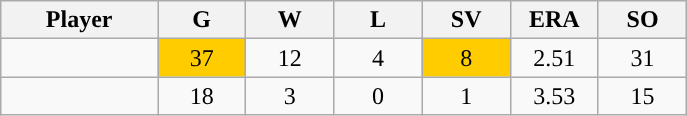<table class="wikitable sortable">
<tr>
<th bgcolor="#DDDDFF" width="16%">Player</th>
<th bgcolor="#DDDDFF" width="9%">G</th>
<th bgcolor="#DDDDFF" width="9%">W</th>
<th bgcolor="#DDDDFF" width="9%">L</th>
<th bgcolor="#DDDDFF" width="9%">SV</th>
<th bgcolor="#DDDDFF" width="9%">ERA</th>
<th bgcolor="#DDDDFF" width="9%">SO</th>
</tr>
<tr align="center">
<td></td>
<td style="background:#fc0;">37</td>
<td>12</td>
<td>4</td>
<td style="background:#fc0;">8</td>
<td>2.51</td>
<td>31</td>
</tr>
<tr align="center">
<td></td>
<td>18</td>
<td>3</td>
<td>0</td>
<td>1</td>
<td>3.53</td>
<td>15</td>
</tr>
</table>
